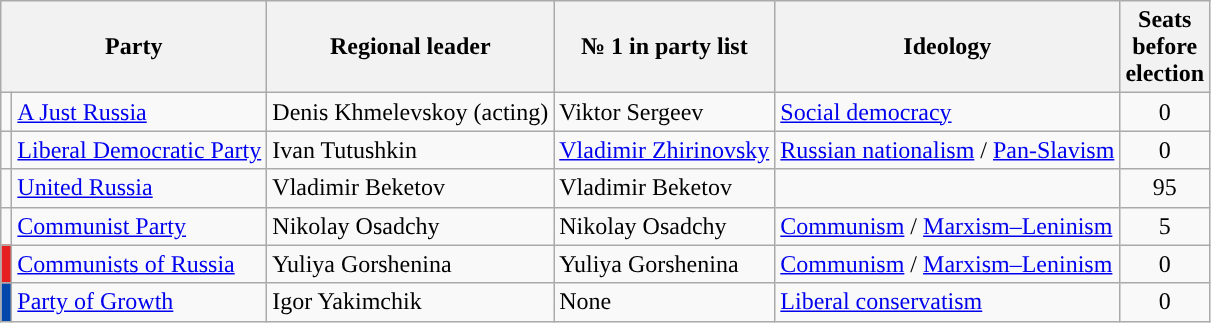<table class="wikitable">
<tr>
<th style="text-align:center" colspan="2">Party</th>
<th style="text-align:center">Regional leader</th>
<th style="text-align:center">№ 1 in party list</th>
<th style="text-align:center">Ideology</th>
<th style="text-align:center">Seats<br>before<br>election</th>
</tr>
<tr>
<td style="background: "></td>
<td><a href='#'>A Just Russia</a></td>
<td>Denis Khmelevskoy (acting)</td>
<td>Viktor Sergeev</td>
<td><a href='#'>Social democracy</a></td>
<td align=center>0</td>
</tr>
<tr>
<td style="background: "></td>
<td><a href='#'>Liberal Democratic Party</a></td>
<td>Ivan Tutushkin</td>
<td><a href='#'>Vladimir Zhirinovsky</a></td>
<td><a href='#'>Russian nationalism</a> / <a href='#'>Pan-Slavism</a></td>
<td align=center>0</td>
</tr>
<tr>
<td style="background: "></td>
<td><a href='#'>United Russia</a></td>
<td>Vladimir Beketov</td>
<td>Vladimir Beketov</td>
<td></td>
<td align=center>95</td>
</tr>
<tr>
<td style="background: "></td>
<td><a href='#'>Communist Party</a></td>
<td>Nikolay Osadchy</td>
<td>Nikolay Osadchy</td>
<td><a href='#'>Communism</a> / <a href='#'>Marxism–Leninism</a></td>
<td align=center>5</td>
</tr>
<tr>
<td bgcolor=#e62020></td>
<td><a href='#'>Communists of Russia</a></td>
<td>Yuliya Gorshenina</td>
<td>Yuliya Gorshenina</td>
<td><a href='#'>Communism</a> / <a href='#'>Marxism–Leninism</a></td>
<td align=center>0</td>
</tr>
<tr>
<td bgcolor=#0047AB></td>
<td><a href='#'>Party of Growth</a></td>
<td>Igor Yakimchik</td>
<td>None</td>
<td><a href='#'>Liberal conservatism</a></td>
<td align=center>0</td>
</tr>
</table>
